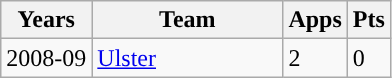<table class="wikitable" style="text-align:left;">
<tr>
<th>Years</th>
<th width=120px>Team</th>
<th>Apps</th>
<th>Pts</th>
</tr>
<tr>
<td>2008-09</td>
<td><a href='#'>Ulster</a></td>
<td>2</td>
<td>0</td>
</tr>
</table>
